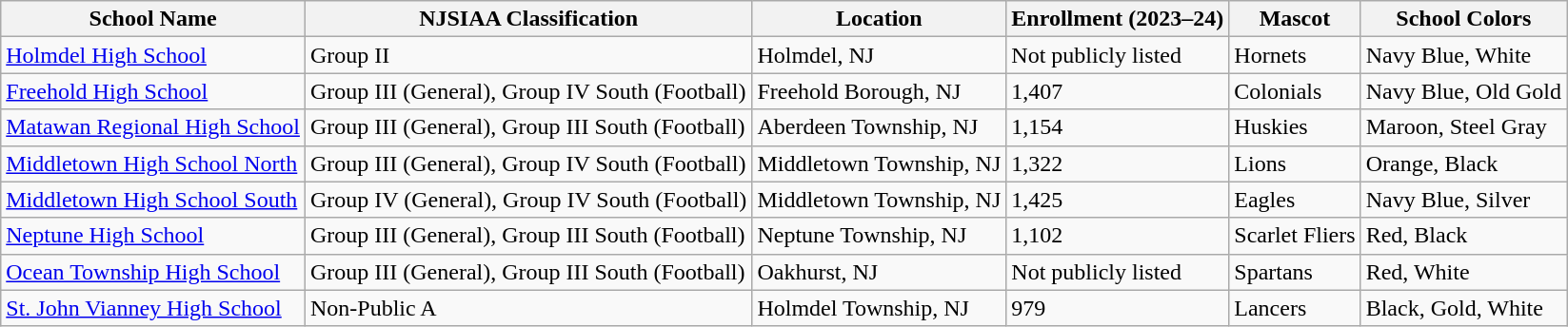<table class="wikitable sortable">
<tr>
<th>School Name</th>
<th>NJSIAA Classification</th>
<th>Location</th>
<th>Enrollment (2023–24)</th>
<th>Mascot</th>
<th>School Colors</th>
</tr>
<tr>
<td><a href='#'>Holmdel High School</a></td>
<td>Group II</td>
<td>Holmdel, NJ</td>
<td>Not publicly listed</td>
<td>Hornets</td>
<td> Navy Blue,  White</td>
</tr>
<tr>
<td><a href='#'>Freehold High School</a></td>
<td>Group III (General), Group IV South (Football)</td>
<td>Freehold Borough, NJ</td>
<td>1,407</td>
<td>Colonials</td>
<td> Navy Blue,  Old Gold</td>
</tr>
<tr>
<td><a href='#'>Matawan Regional High School</a></td>
<td>Group III (General), Group III South (Football)</td>
<td>Aberdeen Township, NJ</td>
<td>1,154</td>
<td>Huskies</td>
<td> Maroon,  Steel Gray</td>
</tr>
<tr>
<td><a href='#'>Middletown High School North</a></td>
<td>Group III (General), Group IV South (Football)</td>
<td>Middletown Township, NJ</td>
<td>1,322</td>
<td>Lions</td>
<td> Orange,  Black</td>
</tr>
<tr>
<td><a href='#'>Middletown High School South</a></td>
<td>Group IV (General), Group IV South (Football)</td>
<td>Middletown Township, NJ</td>
<td>1,425</td>
<td>Eagles</td>
<td> Navy Blue,  Silver</td>
</tr>
<tr>
<td><a href='#'>Neptune High School</a></td>
<td>Group III (General), Group III South (Football)</td>
<td>Neptune Township, NJ</td>
<td>1,102</td>
<td>Scarlet Fliers</td>
<td> Red,  Black</td>
</tr>
<tr>
<td><a href='#'>Ocean Township High School</a></td>
<td>Group III (General), Group III South (Football)</td>
<td>Oakhurst, NJ</td>
<td>Not publicly listed</td>
<td>Spartans</td>
<td> Red,  White</td>
</tr>
<tr>
<td><a href='#'>St. John Vianney High School</a></td>
<td>Non-Public A</td>
<td>Holmdel Township, NJ</td>
<td>979</td>
<td>Lancers</td>
<td> Black,  Gold,  White</td>
</tr>
</table>
